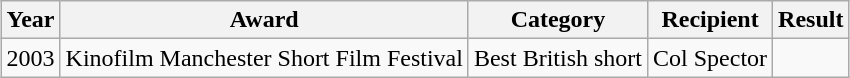<table class="wikitable sortable" style="margin:1em auto;">
<tr>
<th>Year</th>
<th>Award</th>
<th>Category</th>
<th>Recipient</th>
<th>Result</th>
</tr>
<tr>
<td>2003</td>
<td>Kinofilm Manchester Short Film Festival</td>
<td>Best British short</td>
<td>Col Spector</td>
<td></td>
</tr>
</table>
